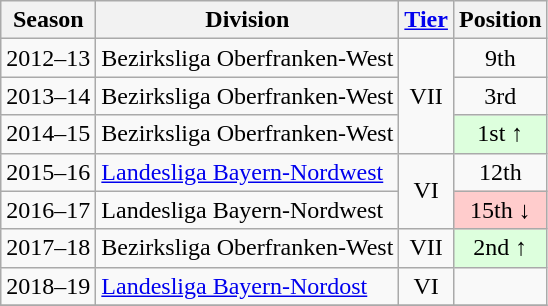<table class="wikitable">
<tr>
<th>Season</th>
<th>Division</th>
<th><a href='#'>Tier</a></th>
<th>Position</th>
</tr>
<tr align="center">
<td>2012–13</td>
<td align="left">Bezirksliga Oberfranken-West</td>
<td rowspan=3>VII</td>
<td>9th</td>
</tr>
<tr align="center">
<td>2013–14</td>
<td align="left">Bezirksliga Oberfranken-West</td>
<td>3rd</td>
</tr>
<tr align="center">
<td>2014–15</td>
<td align="left">Bezirksliga Oberfranken-West</td>
<td style="background:#ddffdd">1st ↑</td>
</tr>
<tr align="center">
<td>2015–16</td>
<td align="left"><a href='#'>Landesliga Bayern-Nordwest</a></td>
<td rowspan=2>VI</td>
<td>12th</td>
</tr>
<tr align="center">
<td>2016–17</td>
<td align="left">Landesliga Bayern-Nordwest</td>
<td style="background:#ffcccc">15th ↓</td>
</tr>
<tr align="center">
<td>2017–18</td>
<td align="left">Bezirksliga Oberfranken-West</td>
<td rowspan=1>VII</td>
<td style="background:#ddffdd">2nd ↑</td>
</tr>
<tr align="center">
<td>2018–19</td>
<td align="left"><a href='#'>Landesliga Bayern-Nordost</a></td>
<td rowspan=1>VI</td>
<td></td>
</tr>
<tr align="center">
</tr>
</table>
